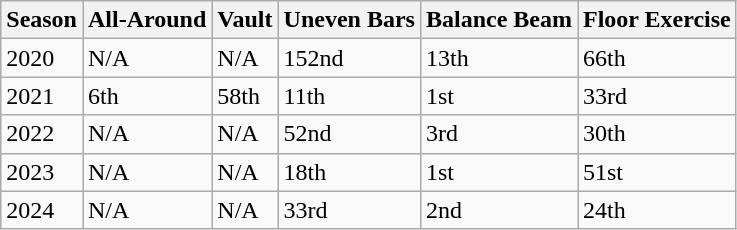<table class="wikitable">
<tr>
<th>Season</th>
<th>All-Around</th>
<th>Vault</th>
<th>Uneven Bars</th>
<th>Balance Beam</th>
<th>Floor Exercise</th>
</tr>
<tr>
<td>2020</td>
<td>N/A</td>
<td>N/A</td>
<td>152nd</td>
<td>13th</td>
<td>66th</td>
</tr>
<tr>
<td>2021</td>
<td>6th</td>
<td>58th</td>
<td>11th</td>
<td>1st</td>
<td>33rd</td>
</tr>
<tr>
<td>2022</td>
<td>N/A</td>
<td>N/A</td>
<td>52nd</td>
<td>3rd</td>
<td>30th</td>
</tr>
<tr>
<td>2023</td>
<td>N/A</td>
<td>N/A</td>
<td>18th</td>
<td>1st</td>
<td>51st</td>
</tr>
<tr>
<td>2024</td>
<td>N/A</td>
<td>N/A</td>
<td>33rd</td>
<td>2nd</td>
<td>24th</td>
</tr>
</table>
